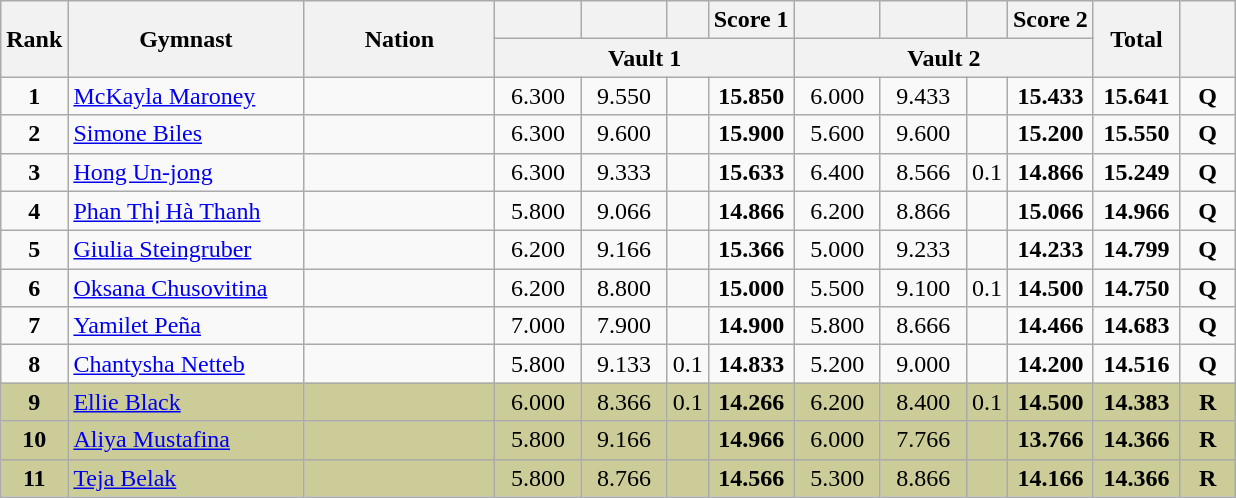<table class="wikitable sortable" style="text-align:center; font-size:100%">
<tr>
<th rowspan=2 style="width:15px;">Rank</th>
<th rowspan=2 style="width:150px;">Gymnast</th>
<th rowspan=2 style="width:120px;">Nation</th>
<th colspan=1 style="width:50px;"></th>
<th colspan=1 style="width:50px;"></th>
<th colspan=1 style="width:20px;"></th>
<th colspan=1 style="width:50px;">Score 1</th>
<th colspan=1 style="width:50px;"></th>
<th colspan=1 style="width:50px;"></th>
<th colspan=1 style="width:20px;"></th>
<th colspan=1 style="width:50px;">Score 2</th>
<th rowspan=2 style="width:50px;">Total</th>
<th rowspan=2 style="width:30px;"></th>
</tr>
<tr>
<th colspan=4>Vault 1</th>
<th colspan=4>Vault 2</th>
</tr>
<tr>
<td scope=row style="text-align:center"><strong>1</strong></td>
<td align=left><a href='#'>McKayla Maroney</a></td>
<td style="text-align:left;"></td>
<td>6.300</td>
<td>9.550</td>
<td></td>
<td><strong>15.850</strong></td>
<td>6.000</td>
<td>9.433</td>
<td></td>
<td><strong>15.433</strong></td>
<td><strong>15.641</strong></td>
<td><strong>Q</strong></td>
</tr>
<tr>
<td scope=row style="text-align:center"><strong>2</strong></td>
<td align=left><a href='#'>Simone Biles</a></td>
<td style="text-align:left;"></td>
<td>6.300</td>
<td>9.600</td>
<td></td>
<td><strong>15.900</strong></td>
<td>5.600</td>
<td>9.600</td>
<td></td>
<td><strong>15.200</strong></td>
<td><strong>15.550</strong></td>
<td><strong>Q</strong></td>
</tr>
<tr>
<td scope=row style="text-align:center"><strong>3</strong></td>
<td align=left><a href='#'>Hong Un-jong</a></td>
<td style="text-align:left;"></td>
<td>6.300</td>
<td>9.333</td>
<td></td>
<td><strong>15.633</strong></td>
<td>6.400</td>
<td>8.566</td>
<td>0.1</td>
<td><strong>14.866</strong></td>
<td><strong>15.249</strong></td>
<td><strong>Q</strong></td>
</tr>
<tr>
<td scope=row style="text-align:center"><strong>4</strong></td>
<td align=left><a href='#'>Phan Thị Hà Thanh</a></td>
<td style="text-align:left;"></td>
<td>5.800</td>
<td>9.066</td>
<td></td>
<td><strong>14.866</strong></td>
<td>6.200</td>
<td>8.866</td>
<td></td>
<td><strong>15.066</strong></td>
<td><strong>14.966</strong></td>
<td><strong>Q</strong></td>
</tr>
<tr>
<td scope=row style="text-align:center"><strong>5</strong></td>
<td align=left><a href='#'>Giulia Steingruber</a></td>
<td style="text-align:left;"></td>
<td>6.200</td>
<td>9.166</td>
<td></td>
<td><strong>15.366</strong></td>
<td>5.000</td>
<td>9.233</td>
<td></td>
<td><strong>14.233</strong></td>
<td><strong>14.799</strong></td>
<td><strong>Q</strong></td>
</tr>
<tr>
<td scope=row style="text-align:center"><strong>6</strong></td>
<td align=left><a href='#'>Oksana Chusovitina</a></td>
<td style="text-align:left;"></td>
<td>6.200</td>
<td>8.800</td>
<td></td>
<td><strong>15.000</strong></td>
<td>5.500</td>
<td>9.100</td>
<td>0.1</td>
<td><strong>14.500</strong></td>
<td><strong>14.750</strong></td>
<td><strong>Q</strong></td>
</tr>
<tr>
<td scope=row style="text-align:center"><strong>7</strong></td>
<td align=left><a href='#'>Yamilet Peña</a></td>
<td style="text-align:left;"></td>
<td>7.000</td>
<td>7.900</td>
<td></td>
<td><strong>14.900</strong></td>
<td>5.800</td>
<td>8.666</td>
<td></td>
<td><strong>14.466</strong></td>
<td><strong>14.683</strong></td>
<td><strong>Q</strong></td>
</tr>
<tr>
<td scope=row style="text-align:center"><strong>8</strong></td>
<td align=left><a href='#'>Chantysha Netteb</a></td>
<td style="text-align:left;"></td>
<td>5.800</td>
<td>9.133</td>
<td>0.1</td>
<td><strong>14.833</strong></td>
<td>5.200</td>
<td>9.000</td>
<td></td>
<td><strong>14.200</strong></td>
<td><strong>14.516</strong></td>
<td><strong>Q</strong></td>
</tr>
<tr style="background:#cccc99;">
<td scope=row style="text-align:center"><strong>9</strong></td>
<td align=left><a href='#'>Ellie Black</a></td>
<td style="text-align:left;"></td>
<td>6.000</td>
<td>8.366</td>
<td>0.1</td>
<td><strong>14.266</strong></td>
<td>6.200</td>
<td>8.400</td>
<td>0.1</td>
<td><strong>14.500</strong></td>
<td><strong>14.383</strong></td>
<td><strong>R</strong></td>
</tr>
<tr style="background:#cccc99;">
<td scope=row style="text-align:center"><strong>10</strong></td>
<td align=left><a href='#'>Aliya Mustafina</a></td>
<td style="text-align:left;"></td>
<td>5.800</td>
<td>9.166</td>
<td></td>
<td><strong>14.966</strong></td>
<td>6.000</td>
<td>7.766</td>
<td></td>
<td><strong>13.766</strong></td>
<td><strong>14.366</strong></td>
<td><strong>R</strong></td>
</tr>
<tr style="background:#cccc99;">
<td scope=row style="text-align:center"><strong>11</strong></td>
<td align=left><a href='#'>Teja Belak</a></td>
<td style="text-align:left;"></td>
<td>5.800</td>
<td>8.766</td>
<td></td>
<td><strong>14.566</strong></td>
<td>5.300</td>
<td>8.866</td>
<td></td>
<td><strong>14.166</strong></td>
<td><strong>14.366</strong></td>
<td><strong>R</strong></td>
</tr>
</table>
